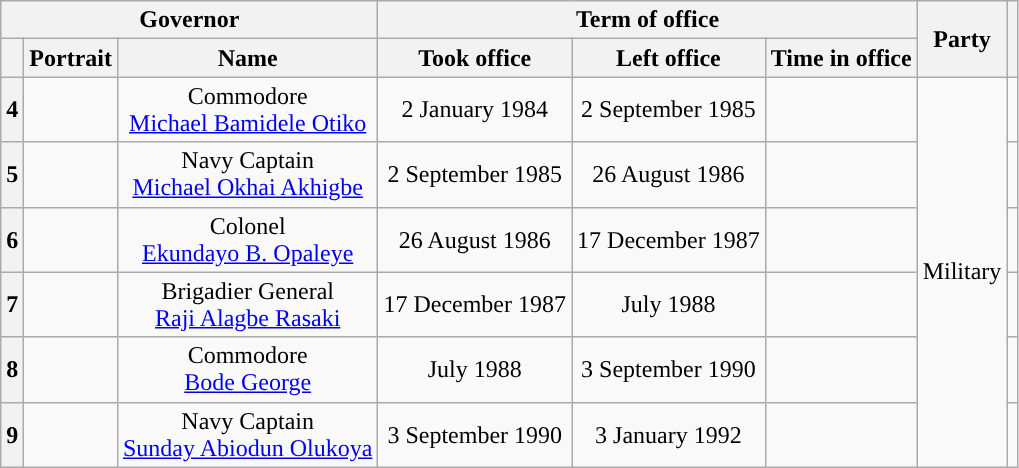<table class="wikitable" style="text-align:center">
<tr>
<th colspan=3>Governor</th>
<th colspan=3>Term of office</th>
<th rowspan=2>Party</th>
<th rowspan=2></th>
</tr>
<tr>
<th></th>
<th>Portrait</th>
<th>Name<br></th>
<th>Took office</th>
<th>Left office</th>
<th>Time in office</th>
</tr>
<tr>
<th style="background:">4</th>
<td></td>
<td>Commodore<br><a href='#'>Michael Bamidele Otiko</a><br></td>
<td>2 January 1984</td>
<td>2 September 1985</td>
<td></td>
<td rowspan="6">Military</td>
<td></td>
</tr>
<tr>
<th style="background:">5</th>
<td></td>
<td>Navy Captain<br><a href='#'>Michael Okhai Akhigbe</a><br></td>
<td>2 September 1985</td>
<td>26 August 1986</td>
<td></td>
<td></td>
</tr>
<tr>
<th style="background:">6</th>
<td></td>
<td>Colonel<br><a href='#'>Ekundayo B. Opaleye</a><br></td>
<td>26 August 1986</td>
<td>17 December 1987</td>
<td></td>
<td></td>
</tr>
<tr>
<th style="background:">7</th>
<td></td>
<td>Brigadier General<br><a href='#'>Raji Alagbe Rasaki</a><br></td>
<td>17 December 1987</td>
<td>July 1988</td>
<td></td>
<td></td>
</tr>
<tr>
<th style="background:">8</th>
<td></td>
<td>Commodore<br><a href='#'>Bode George</a><br></td>
<td>July 1988</td>
<td>3 September 1990</td>
<td></td>
<td></td>
</tr>
<tr>
<th style="background:">9</th>
<td></td>
<td>Navy Captain<br><a href='#'>Sunday Abiodun Olukoya</a><br></td>
<td>3 September 1990</td>
<td>3 January 1992</td>
<td></td>
<td></td>
</tr>
</table>
